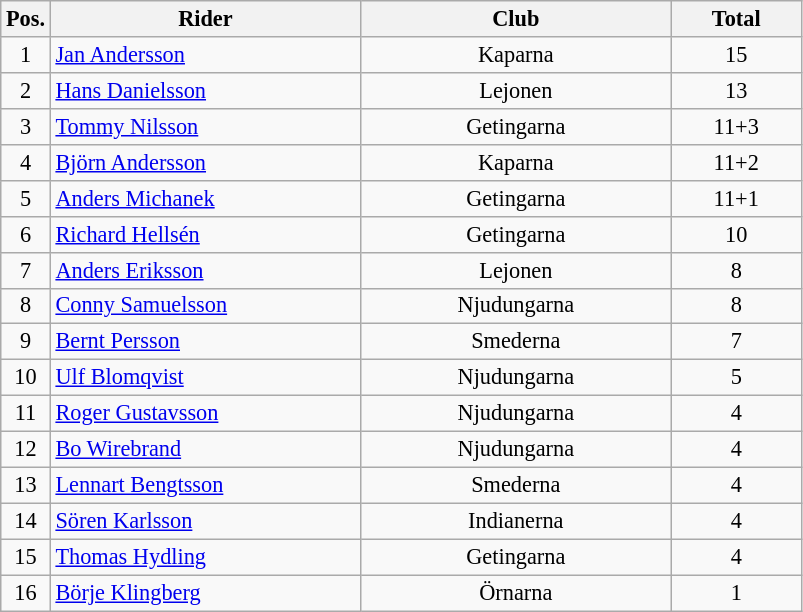<table class=wikitable style="font-size:93%;">
<tr>
<th width=25px>Pos.</th>
<th width=200px>Rider</th>
<th width=200px>Club</th>
<th width=80px>Total</th>
</tr>
<tr align=center>
<td>1</td>
<td align=left><a href='#'>Jan Andersson</a></td>
<td>Kaparna</td>
<td>15</td>
</tr>
<tr align=center>
<td>2</td>
<td align=left><a href='#'>Hans Danielsson</a></td>
<td>Lejonen</td>
<td>13</td>
</tr>
<tr align=center>
<td>3</td>
<td align=left><a href='#'>Tommy Nilsson</a></td>
<td>Getingarna</td>
<td>11+3</td>
</tr>
<tr align=center>
<td>4</td>
<td align=left><a href='#'>Björn Andersson</a></td>
<td>Kaparna</td>
<td>11+2</td>
</tr>
<tr align=center>
<td>5</td>
<td align=left><a href='#'>Anders Michanek</a></td>
<td>Getingarna</td>
<td>11+1</td>
</tr>
<tr align=center>
<td>6</td>
<td align=left><a href='#'>Richard Hellsén</a></td>
<td>Getingarna</td>
<td>10</td>
</tr>
<tr align=center>
<td>7</td>
<td align=left><a href='#'>Anders Eriksson</a></td>
<td>Lejonen</td>
<td>8</td>
</tr>
<tr align=center>
<td>8</td>
<td align=left><a href='#'>Conny Samuelsson</a></td>
<td>Njudungarna</td>
<td>8</td>
</tr>
<tr align=center>
<td>9</td>
<td align=left><a href='#'>Bernt Persson</a></td>
<td>Smederna</td>
<td>7</td>
</tr>
<tr align=center>
<td>10</td>
<td align=left><a href='#'>Ulf Blomqvist</a></td>
<td>Njudungarna</td>
<td>5</td>
</tr>
<tr align=center>
<td>11</td>
<td align=left><a href='#'>Roger Gustavsson</a></td>
<td>Njudungarna</td>
<td>4</td>
</tr>
<tr align=center>
<td>12</td>
<td align=left><a href='#'>Bo Wirebrand</a></td>
<td>Njudungarna</td>
<td>4</td>
</tr>
<tr align=center>
<td>13</td>
<td align=left><a href='#'>Lennart Bengtsson</a></td>
<td>Smederna</td>
<td>4</td>
</tr>
<tr align=center>
<td>14</td>
<td align=left><a href='#'>Sören Karlsson</a></td>
<td>Indianerna</td>
<td>4</td>
</tr>
<tr align=center>
<td>15</td>
<td align=left><a href='#'>Thomas Hydling</a></td>
<td>Getingarna</td>
<td>4</td>
</tr>
<tr align=center>
<td>16</td>
<td align=left><a href='#'>Börje Klingberg</a></td>
<td>Örnarna</td>
<td>1</td>
</tr>
</table>
